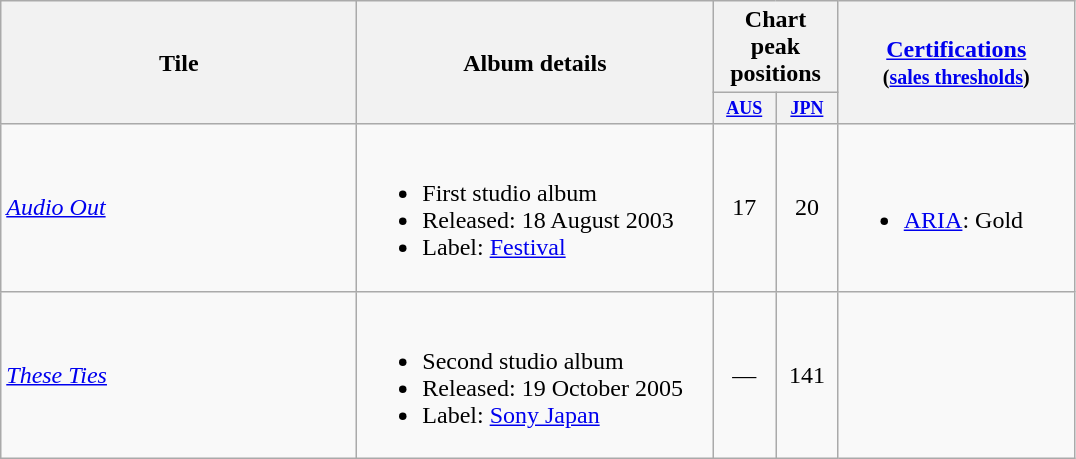<table class="wikitable">
<tr>
<th rowspan="2" style="width:230px;">Tile</th>
<th rowspan="2" style="width:230px;">Album details</th>
<th colspan="2">Chart peak positions</th>
<th rowspan="2" style="width:150px;"><a href='#'>Certifications</a><br><small>(<a href='#'>sales thresholds</a>)</small></th>
</tr>
<tr>
<th style="width:3em;font-size:75%"><a href='#'>AUS</a><br></th>
<th style="width:3em;font-size:75%"><a href='#'>JPN</a></th>
</tr>
<tr>
<td><em><a href='#'>Audio Out</a></em></td>
<td><br><ul><li>First studio album</li><li>Released: 18 August 2003</li><li>Label: <a href='#'>Festival</a></li></ul></td>
<td style="text-align:center;">17</td>
<td style="text-align:center;">20</td>
<td><br><ul><li><a href='#'>ARIA</a>: Gold</li></ul></td>
</tr>
<tr>
<td><em><a href='#'>These Ties</a></em></td>
<td><br><ul><li>Second studio album</li><li>Released: 19 October 2005</li><li>Label: <a href='#'>Sony Japan</a></li></ul></td>
<td style="text-align:center;">—</td>
<td style="text-align:center;">141</td>
<td></td>
</tr>
</table>
